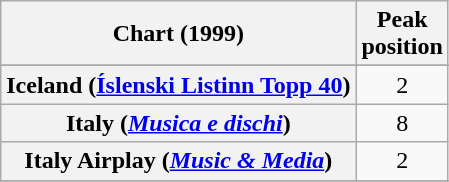<table class="wikitable sortable plainrowheaders" style="text-align:center">
<tr>
<th>Chart (1999)</th>
<th>Peak<br>position</th>
</tr>
<tr>
</tr>
<tr>
<th scope="row">Iceland (<a href='#'>Íslenski Listinn Topp 40</a>)</th>
<td>2</td>
</tr>
<tr>
<th scope="row">Italy (<em><a href='#'>Musica e dischi</a></em>)</th>
<td>8</td>
</tr>
<tr>
<th scope="row">Italy Airplay (<em><a href='#'>Music & Media</a></em>)</th>
<td>2</td>
</tr>
<tr>
</tr>
<tr>
</tr>
<tr>
</tr>
<tr>
</tr>
</table>
